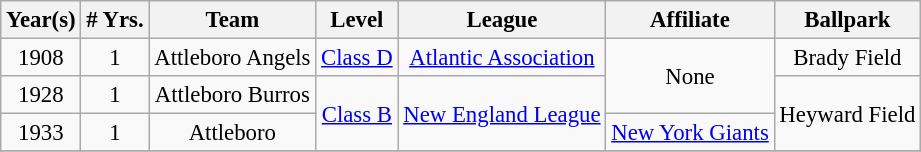<table class="wikitable" style="text-align:center; font-size: 95%;">
<tr>
<th>Year(s)</th>
<th># Yrs.</th>
<th>Team</th>
<th>Level</th>
<th>League</th>
<th>Affiliate</th>
<th>Ballpark</th>
</tr>
<tr>
<td>1908</td>
<td>1</td>
<td>Attleboro Angels</td>
<td><a href='#'>Class D</a></td>
<td><a href='#'>Atlantic Association</a></td>
<td rowspan=2>None</td>
<td>Brady Field</td>
</tr>
<tr>
<td>1928</td>
<td>1</td>
<td>Attleboro Burros</td>
<td rowspan=2><a href='#'>Class B</a></td>
<td rowspan=2><a href='#'>New England League</a></td>
<td rowspan=2>Heyward Field</td>
</tr>
<tr>
<td>1933</td>
<td>1</td>
<td>Attleboro</td>
<td><a href='#'>New York Giants</a></td>
</tr>
<tr>
</tr>
</table>
